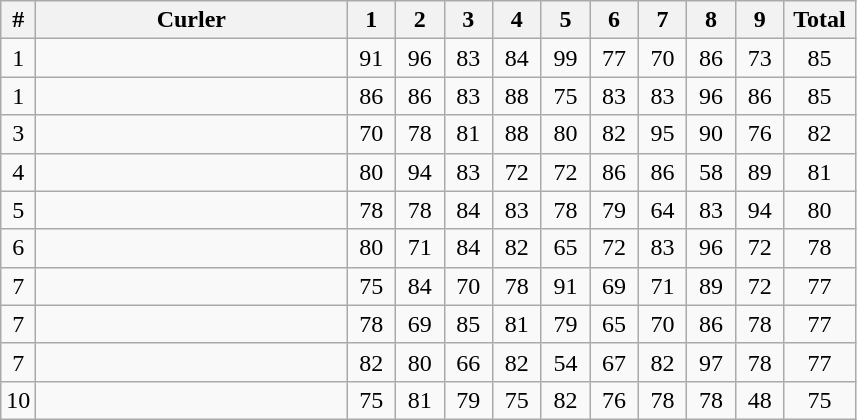<table class="wikitable sortable" style="text-align:center">
<tr>
<th>#</th>
<th width=200>Curler</th>
<th width=25>1</th>
<th width=25>2</th>
<th width=25>3</th>
<th width=25>4</th>
<th width=25>5</th>
<th width=25>6</th>
<th width=25>7</th>
<th width=25>8</th>
<th width=25>9</th>
<th width=40>Total</th>
</tr>
<tr>
<td>1</td>
<td align=left></td>
<td>91</td>
<td>96</td>
<td>83</td>
<td>84</td>
<td>99</td>
<td>77</td>
<td>70</td>
<td>86</td>
<td>73</td>
<td>85</td>
</tr>
<tr>
<td>1</td>
<td align=left></td>
<td>86</td>
<td>86</td>
<td>83</td>
<td>88</td>
<td>75</td>
<td>83</td>
<td>83</td>
<td>96</td>
<td>86</td>
<td>85</td>
</tr>
<tr>
<td>3</td>
<td align=left></td>
<td>70</td>
<td>78</td>
<td>81</td>
<td>88</td>
<td>80</td>
<td>82</td>
<td>95</td>
<td>90</td>
<td>76</td>
<td>82</td>
</tr>
<tr>
<td>4</td>
<td align=left></td>
<td>80</td>
<td>94</td>
<td>83</td>
<td>72</td>
<td>72</td>
<td>86</td>
<td>86</td>
<td>58</td>
<td>89</td>
<td>81</td>
</tr>
<tr>
<td>5</td>
<td align=left></td>
<td>78</td>
<td>78</td>
<td>84</td>
<td>83</td>
<td>78</td>
<td>79</td>
<td>64</td>
<td>83</td>
<td>94</td>
<td>80</td>
</tr>
<tr>
<td>6</td>
<td align=left></td>
<td>80</td>
<td>71</td>
<td>84</td>
<td>82</td>
<td>65</td>
<td>72</td>
<td>83</td>
<td>96</td>
<td>72</td>
<td>78</td>
</tr>
<tr>
<td>7</td>
<td align=left></td>
<td>75</td>
<td>84</td>
<td>70</td>
<td>78</td>
<td>91</td>
<td>69</td>
<td>71</td>
<td>89</td>
<td>72</td>
<td>77</td>
</tr>
<tr>
<td>7</td>
<td align=left></td>
<td>78</td>
<td>69</td>
<td>85</td>
<td>81</td>
<td>79</td>
<td>65</td>
<td>70</td>
<td>86</td>
<td>78</td>
<td>77</td>
</tr>
<tr>
<td>7</td>
<td align=left></td>
<td>82</td>
<td>80</td>
<td>66</td>
<td>82</td>
<td>54</td>
<td>67</td>
<td>82</td>
<td>97</td>
<td>78</td>
<td>77</td>
</tr>
<tr>
<td>10</td>
<td align=left></td>
<td>75</td>
<td>81</td>
<td>79</td>
<td>75</td>
<td>82</td>
<td>76</td>
<td>78</td>
<td>78</td>
<td>48</td>
<td>75</td>
</tr>
</table>
